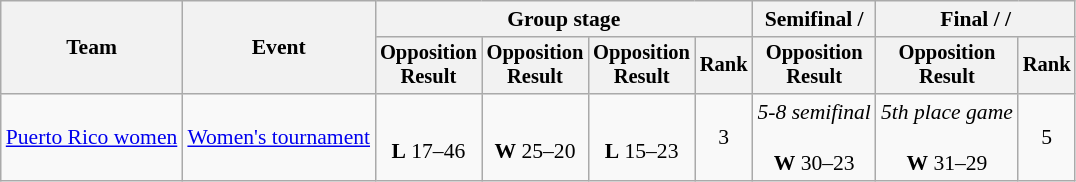<table class=wikitable style=font-size:90%;text-align:center>
<tr>
<th rowspan=2>Team</th>
<th rowspan=2>Event</th>
<th colspan=4>Group stage</th>
<th>Semifinal / </th>
<th colspan=2>Final /  / </th>
</tr>
<tr style=font-size:95%>
<th>Opposition<br>Result</th>
<th>Opposition<br>Result</th>
<th>Opposition<br>Result</th>
<th>Rank</th>
<th>Opposition<br>Result</th>
<th>Opposition<br>Result</th>
<th>Rank</th>
</tr>
<tr>
<td align=left><a href='#'>Puerto Rico women</a></td>
<td align=left><a href='#'>Women's tournament</a></td>
<td><br><strong>L</strong> 17–46</td>
<td><br><strong>W</strong> 25–20</td>
<td><br><strong>L</strong> 15–23</td>
<td>3</td>
<td><em>5-8 semifinal</em><br><br><strong>W</strong> 30–23</td>
<td><em>5th place game</em><br><br><strong>W</strong> 31–29</td>
<td>5</td>
</tr>
</table>
